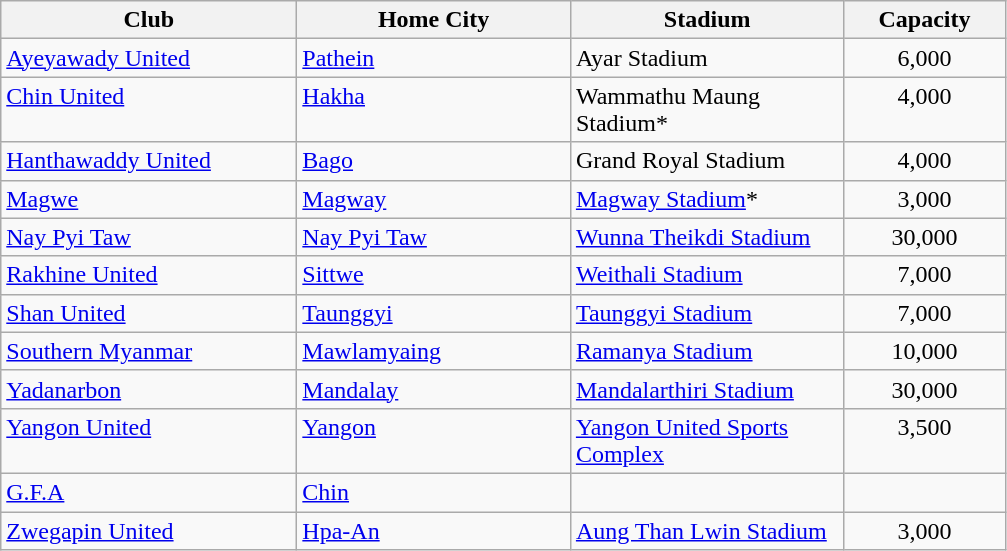<table class="wikitable">
<tr>
<th style="width:190px;">Club</th>
<th style="width:175px;">Home City</th>
<th style="width:175px;">Stadium</th>
<th style="width:100px;">Capacity</th>
</tr>
<tr style="vertical-align:top;">
<td><a href='#'>Ayeyawady United</a></td>
<td><a href='#'>Pathein</a></td>
<td>Ayar Stadium</td>
<td align="center">6,000</td>
</tr>
<tr style="vertical-align:top;">
<td><a href='#'>Chin United</a></td>
<td><a href='#'>Hakha</a></td>
<td>Wammathu Maung Stadium*</td>
<td align="center">4,000</td>
</tr>
<tr style="vertical-align:top;">
<td><a href='#'>Hanthawaddy United</a></td>
<td><a href='#'>Bago</a></td>
<td>Grand Royal Stadium</td>
<td align="center">4,000</td>
</tr>
<tr style="vertical-align:top;">
<td><a href='#'>Magwe</a></td>
<td><a href='#'>Magway</a></td>
<td><a href='#'>Magway Stadium</a>*</td>
<td align="center">3,000</td>
</tr>
<tr style="vertical-align:top;">
<td><a href='#'>Nay Pyi Taw</a></td>
<td><a href='#'>Nay Pyi Taw</a></td>
<td><a href='#'>Wunna Theikdi Stadium</a></td>
<td align="center">30,000</td>
</tr>
<tr style="vertical-align:top;">
<td><a href='#'>Rakhine United</a></td>
<td><a href='#'>Sittwe</a></td>
<td><a href='#'>Weithali Stadium</a></td>
<td align="center">7,000</td>
</tr>
<tr style="vertical-align:top;">
<td><a href='#'>Shan United</a></td>
<td><a href='#'>Taunggyi</a></td>
<td><a href='#'>Taunggyi Stadium</a></td>
<td align="center">7,000</td>
</tr>
<tr style="vertical-align:top;">
<td><a href='#'>Southern Myanmar</a></td>
<td><a href='#'>Mawlamyaing</a></td>
<td><a href='#'>Ramanya Stadium</a></td>
<td align="center">10,000</td>
</tr>
<tr style="vertical-align:top;">
<td><a href='#'>Yadanarbon</a></td>
<td><a href='#'>Mandalay</a></td>
<td><a href='#'>Mandalarthiri Stadium</a></td>
<td align="center">30,000</td>
</tr>
<tr style="vertical-align:top;">
<td><a href='#'>Yangon United</a></td>
<td><a href='#'>Yangon</a></td>
<td><a href='#'>Yangon United Sports Complex</a></td>
<td align="center">3,500</td>
</tr>
<tr style="vertical-align:top;">
<td><a href='#'>G.F.A</a></td>
<td><a href='#'>Chin</a></td>
<td></td>
<td align="center"></td>
</tr>
<tr style="vertical-align:top;">
<td><a href='#'>Zwegapin United</a></td>
<td><a href='#'>Hpa-An</a></td>
<td><a href='#'>Aung Than Lwin Stadium</a></td>
<td align="center">3,000</td>
</tr>
</table>
